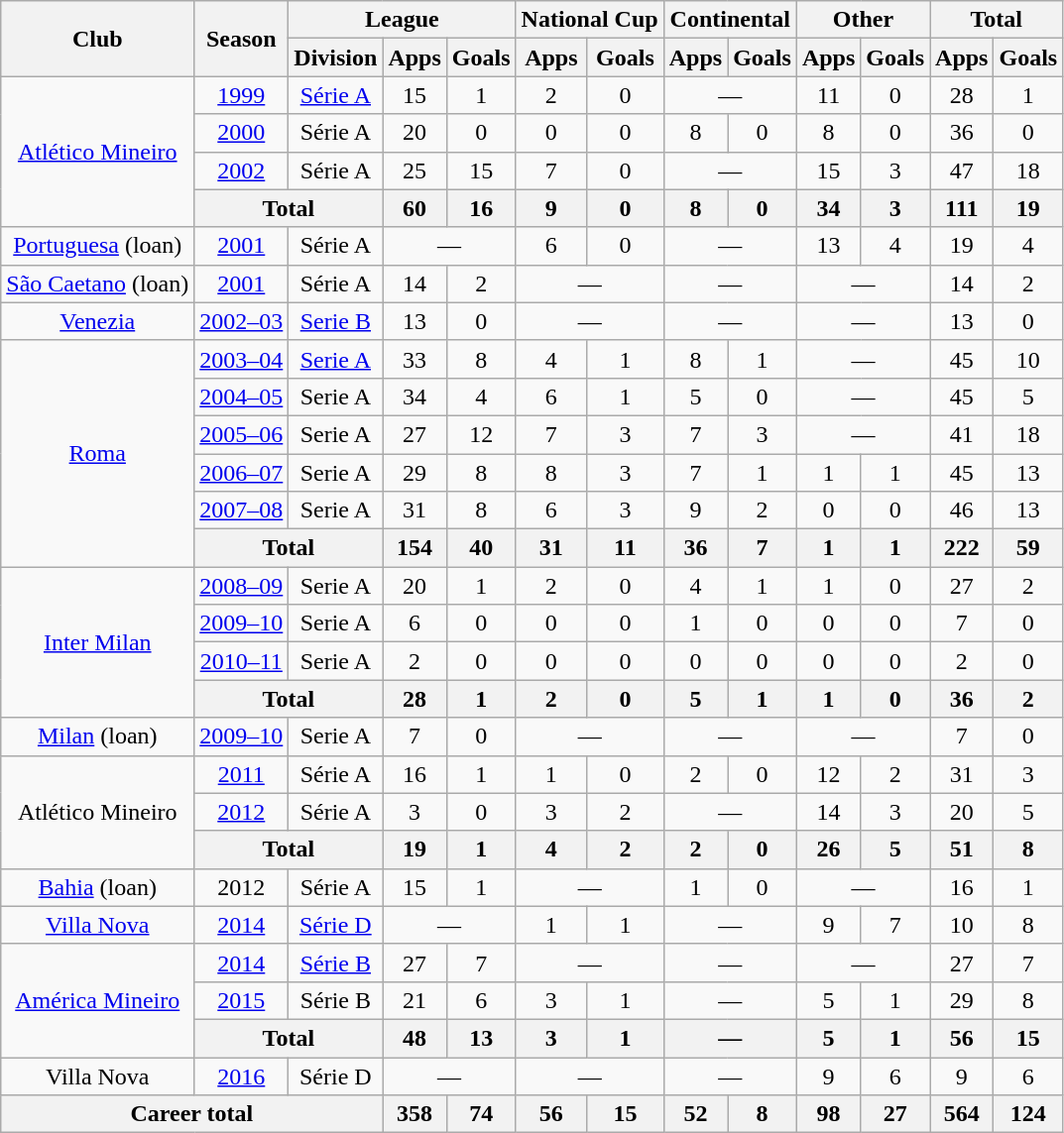<table class=wikitable style=text-align:center>
<tr>
<th rowspan="2">Club</th>
<th rowspan="2">Season</th>
<th colspan="3">League</th>
<th colspan="2">National Cup</th>
<th colspan="2">Continental</th>
<th colspan="2">Other</th>
<th colspan="2">Total</th>
</tr>
<tr>
<th>Division</th>
<th>Apps</th>
<th>Goals</th>
<th>Apps</th>
<th>Goals</th>
<th>Apps</th>
<th>Goals</th>
<th>Apps</th>
<th>Goals</th>
<th>Apps</th>
<th>Goals</th>
</tr>
<tr>
<td rowspan=4><a href='#'>Atlético Mineiro</a></td>
<td><a href='#'>1999</a></td>
<td><a href='#'>Série A</a></td>
<td>15</td>
<td>1</td>
<td>2</td>
<td>0</td>
<td colspan=2>—</td>
<td>11</td>
<td>0</td>
<td>28</td>
<td>1</td>
</tr>
<tr>
<td><a href='#'>2000</a></td>
<td>Série A</td>
<td>20</td>
<td>0</td>
<td>0</td>
<td>0</td>
<td>8</td>
<td>0</td>
<td>8</td>
<td>0</td>
<td>36</td>
<td>0</td>
</tr>
<tr>
<td><a href='#'>2002</a></td>
<td>Série A</td>
<td>25</td>
<td>15</td>
<td>7</td>
<td>0</td>
<td colspan=2>—</td>
<td>15</td>
<td>3</td>
<td>47</td>
<td>18</td>
</tr>
<tr>
<th colspan=2>Total</th>
<th>60</th>
<th>16</th>
<th>9</th>
<th>0</th>
<th>8</th>
<th>0</th>
<th>34</th>
<th>3</th>
<th>111</th>
<th>19</th>
</tr>
<tr>
<td><a href='#'>Portuguesa</a> (loan)</td>
<td><a href='#'>2001</a></td>
<td>Série A</td>
<td colspan=2>—</td>
<td>6</td>
<td>0</td>
<td colspan=2>—</td>
<td>13</td>
<td>4</td>
<td>19</td>
<td>4</td>
</tr>
<tr>
<td><a href='#'>São Caetano</a> (loan)</td>
<td><a href='#'>2001</a></td>
<td>Série A</td>
<td>14</td>
<td>2</td>
<td colspan=2>—</td>
<td colspan=2>—</td>
<td colspan=2>—</td>
<td>14</td>
<td>2</td>
</tr>
<tr>
<td><a href='#'>Venezia</a></td>
<td><a href='#'>2002–03</a></td>
<td><a href='#'>Serie B</a></td>
<td>13</td>
<td>0</td>
<td colspan=2>—</td>
<td colspan=2>—</td>
<td colspan=2>—</td>
<td>13</td>
<td>0</td>
</tr>
<tr>
<td rowspan=6><a href='#'>Roma</a></td>
<td><a href='#'>2003–04</a></td>
<td><a href='#'>Serie A</a></td>
<td>33</td>
<td>8</td>
<td>4</td>
<td>1</td>
<td>8</td>
<td>1</td>
<td colspan=2>—</td>
<td>45</td>
<td>10</td>
</tr>
<tr>
<td><a href='#'>2004–05</a></td>
<td>Serie A</td>
<td>34</td>
<td>4</td>
<td>6</td>
<td>1</td>
<td>5</td>
<td>0</td>
<td colspan=2>—</td>
<td>45</td>
<td>5</td>
</tr>
<tr>
<td><a href='#'>2005–06</a></td>
<td>Serie A</td>
<td>27</td>
<td>12</td>
<td>7</td>
<td>3</td>
<td>7</td>
<td>3</td>
<td colspan=2>—</td>
<td>41</td>
<td>18</td>
</tr>
<tr>
<td><a href='#'>2006–07</a></td>
<td>Serie A</td>
<td>29</td>
<td>8</td>
<td>8</td>
<td>3</td>
<td>7</td>
<td>1</td>
<td>1</td>
<td>1</td>
<td>45</td>
<td>13</td>
</tr>
<tr>
<td><a href='#'>2007–08</a></td>
<td>Serie A</td>
<td>31</td>
<td>8</td>
<td>6</td>
<td>3</td>
<td>9</td>
<td>2</td>
<td>0</td>
<td>0</td>
<td>46</td>
<td>13</td>
</tr>
<tr>
<th colspan=2>Total</th>
<th>154</th>
<th>40</th>
<th>31</th>
<th>11</th>
<th>36</th>
<th>7</th>
<th>1</th>
<th>1</th>
<th>222</th>
<th>59</th>
</tr>
<tr>
<td rowspan=4><a href='#'>Inter Milan</a></td>
<td><a href='#'>2008–09</a></td>
<td>Serie A</td>
<td>20</td>
<td>1</td>
<td>2</td>
<td>0</td>
<td>4</td>
<td>1</td>
<td>1</td>
<td>0</td>
<td>27</td>
<td>2</td>
</tr>
<tr>
<td><a href='#'>2009–10</a></td>
<td>Serie A</td>
<td>6</td>
<td>0</td>
<td>0</td>
<td>0</td>
<td>1</td>
<td>0</td>
<td>0</td>
<td>0</td>
<td>7</td>
<td>0</td>
</tr>
<tr>
<td><a href='#'>2010–11</a></td>
<td>Serie A</td>
<td>2</td>
<td>0</td>
<td>0</td>
<td>0</td>
<td>0</td>
<td>0</td>
<td>0</td>
<td>0</td>
<td>2</td>
<td>0</td>
</tr>
<tr>
<th colspan=2>Total</th>
<th>28</th>
<th>1</th>
<th>2</th>
<th>0</th>
<th>5</th>
<th>1</th>
<th>1</th>
<th>0</th>
<th>36</th>
<th>2</th>
</tr>
<tr>
<td><a href='#'>Milan</a> (loan)</td>
<td><a href='#'>2009–10</a></td>
<td>Serie A</td>
<td>7</td>
<td>0</td>
<td colspan=2>—</td>
<td colspan=2>—</td>
<td colspan=2>—</td>
<td>7</td>
<td>0</td>
</tr>
<tr>
<td rowspan=3>Atlético Mineiro</td>
<td><a href='#'>2011</a></td>
<td>Série A</td>
<td>16</td>
<td>1</td>
<td>1</td>
<td>0</td>
<td>2</td>
<td>0</td>
<td>12</td>
<td>2</td>
<td>31</td>
<td>3</td>
</tr>
<tr>
<td><a href='#'>2012</a></td>
<td>Série A</td>
<td>3</td>
<td>0</td>
<td>3</td>
<td>2</td>
<td colspan=2>—</td>
<td>14</td>
<td>3</td>
<td>20</td>
<td>5</td>
</tr>
<tr>
<th colspan=2>Total</th>
<th>19</th>
<th>1</th>
<th>4</th>
<th>2</th>
<th>2</th>
<th>0</th>
<th>26</th>
<th>5</th>
<th>51</th>
<th>8</th>
</tr>
<tr>
<td><a href='#'>Bahia</a> (loan)</td>
<td>2012</td>
<td>Série A</td>
<td>15</td>
<td>1</td>
<td colspan=2>—</td>
<td>1</td>
<td>0</td>
<td colspan=2>—</td>
<td>16</td>
<td>1</td>
</tr>
<tr>
<td><a href='#'>Villa Nova</a></td>
<td><a href='#'>2014</a></td>
<td><a href='#'>Série D</a></td>
<td colspan=2>—</td>
<td>1</td>
<td>1</td>
<td colspan=2>—</td>
<td>9</td>
<td>7</td>
<td>10</td>
<td>8</td>
</tr>
<tr>
<td rowspan=3><a href='#'>América Mineiro</a></td>
<td><a href='#'>2014</a></td>
<td><a href='#'>Série B</a></td>
<td>27</td>
<td>7</td>
<td colspan=2>—</td>
<td colspan=2>—</td>
<td colspan=2>—</td>
<td>27</td>
<td>7</td>
</tr>
<tr>
<td><a href='#'>2015</a></td>
<td>Série B</td>
<td>21</td>
<td>6</td>
<td>3</td>
<td>1</td>
<td colspan=2>—</td>
<td>5</td>
<td>1</td>
<td>29</td>
<td>8</td>
</tr>
<tr>
<th colspan=2>Total</th>
<th>48</th>
<th>13</th>
<th>3</th>
<th>1</th>
<th colspan=2>—</th>
<th>5</th>
<th>1</th>
<th>56</th>
<th>15</th>
</tr>
<tr>
<td>Villa Nova</td>
<td><a href='#'>2016</a></td>
<td>Série D</td>
<td colspan=2>—</td>
<td colspan=2>—</td>
<td colspan=2>—</td>
<td>9</td>
<td>6</td>
<td>9</td>
<td>6</td>
</tr>
<tr>
<th colspan=3>Career total</th>
<th>358</th>
<th>74</th>
<th>56</th>
<th>15</th>
<th>52</th>
<th>8</th>
<th>98</th>
<th>27</th>
<th>564</th>
<th>124</th>
</tr>
</table>
